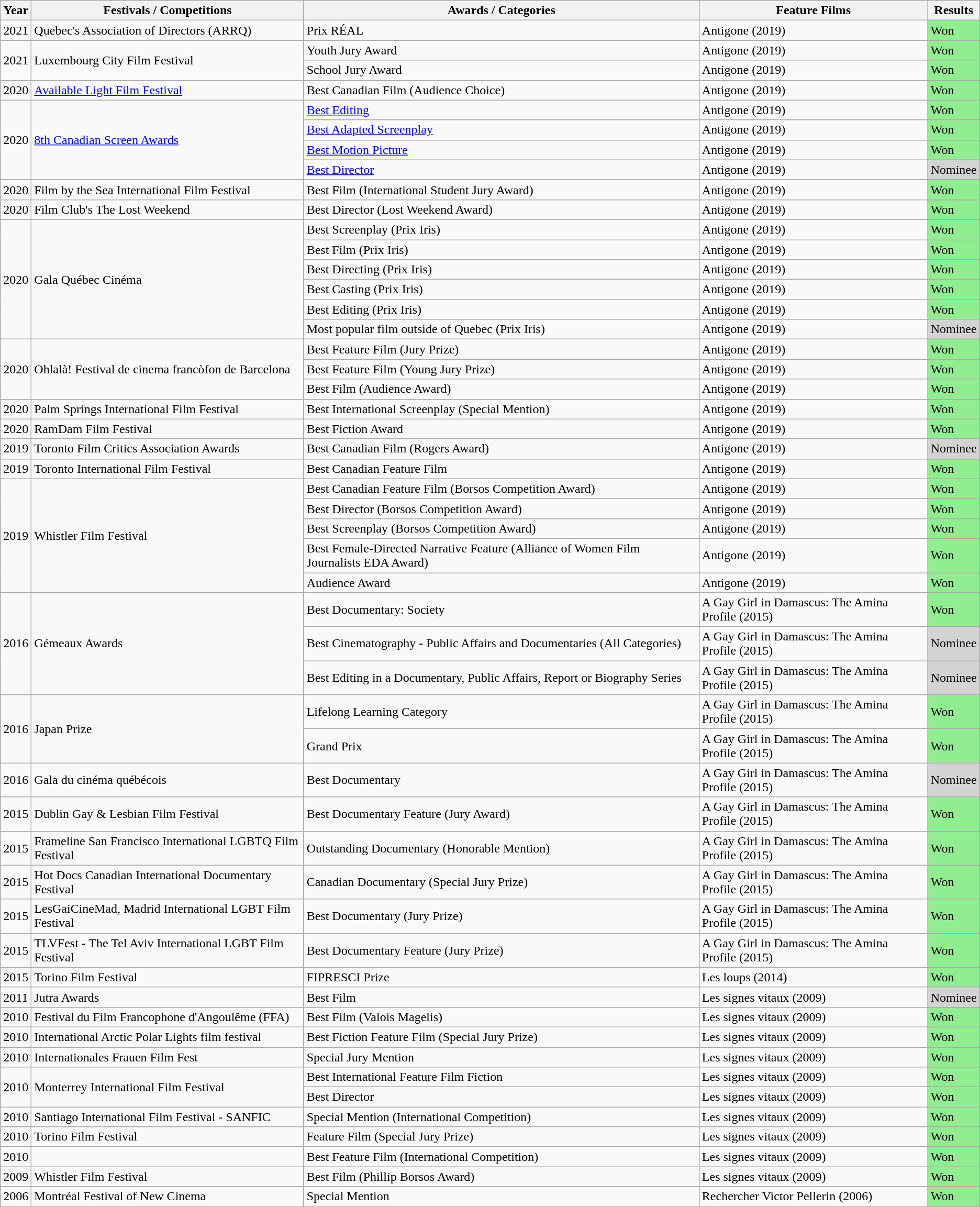<table class="wikitable">
<tr>
<th>Year</th>
<th>Festivals / Competitions</th>
<th>Awards / Categories</th>
<th>Feature Films</th>
<th>Results</th>
</tr>
<tr>
<td>2021</td>
<td>Quebec's Association of Directors (ARRQ)</td>
<td>Prix RÉAL</td>
<td>Antigone (2019)</td>
<td style="background:lightgreen">Won</td>
</tr>
<tr>
<td rowspan="2">2021</td>
<td rowspan="2">Luxembourg City Film Festival</td>
<td>Youth Jury Award</td>
<td>Antigone (2019)</td>
<td style="background:lightgreen">Won</td>
</tr>
<tr>
<td>School Jury Award</td>
<td>Antigone (2019)</td>
<td style="background:lightgreen">Won</td>
</tr>
<tr>
<td>2020</td>
<td><a href='#'>Available Light Film Festival</a></td>
<td>Best  Canadian Film (Audience Choice)</td>
<td>Antigone (2019)</td>
<td style="background:lightgreen">Won</td>
</tr>
<tr>
<td rowspan="4">2020</td>
<td rowspan="4"><a href='#'>8th Canadian Screen Awards</a></td>
<td><a href='#'>Best Editing</a></td>
<td>Antigone (2019)</td>
<td style="background:lightgreen">Won</td>
</tr>
<tr>
<td><a href='#'>Best Adapted Screenplay</a></td>
<td>Antigone (2019)</td>
<td style="background:lightgreen">Won</td>
</tr>
<tr>
<td><a href='#'>Best Motion Picture</a></td>
<td>Antigone (2019)</td>
<td style="background:lightgreen">Won</td>
</tr>
<tr>
<td><a href='#'>Best Director</a></td>
<td>Antigone (2019)</td>
<td style="background:lightgrey">Nominee</td>
</tr>
<tr>
<td>2020</td>
<td>Film by the Sea International Film Festival</td>
<td>Best Film (International Student Jury Award)</td>
<td>Antigone (2019)</td>
<td style="background:lightgreen">Won</td>
</tr>
<tr>
<td>2020</td>
<td>Film Club's The Lost Weekend</td>
<td>Best Director (Lost Weekend Award)</td>
<td>Antigone (2019)</td>
<td style="background:lightgreen">Won</td>
</tr>
<tr>
<td rowspan="6">2020</td>
<td rowspan="6">Gala Québec Cinéma</td>
<td>Best Screenplay (Prix Iris)</td>
<td>Antigone (2019)</td>
<td style="background:lightgreen">Won</td>
</tr>
<tr>
<td>Best Film (Prix Iris)</td>
<td>Antigone (2019)</td>
<td style="background:lightgreen">Won</td>
</tr>
<tr>
<td>Best Directing (Prix Iris)</td>
<td>Antigone (2019)</td>
<td style="background:lightgreen">Won</td>
</tr>
<tr>
<td>Best Casting (Prix Iris)</td>
<td>Antigone (2019)</td>
<td style="background:lightgreen">Won</td>
</tr>
<tr>
<td>Best Editing (Prix Iris)</td>
<td>Antigone (2019)</td>
<td style="background:lightgreen">Won</td>
</tr>
<tr>
<td>Most popular film outside of Quebec (Prix Iris)</td>
<td>Antigone (2019)</td>
<td style="background:lightgrey">Nominee</td>
</tr>
<tr>
<td rowspan="3">2020</td>
<td rowspan="3">Ohlalà! Festival de cinema francòfon de Barcelona</td>
<td>Best Feature Film (Jury Prize)</td>
<td>Antigone (2019)</td>
<td style="background:lightgreen">Won</td>
</tr>
<tr>
<td>Best Feature Film (Young Jury Prize)</td>
<td>Antigone (2019)</td>
<td style="background:lightgreen">Won</td>
</tr>
<tr>
<td>Best Film (Audience Award)</td>
<td>Antigone (2019)</td>
<td style="background:lightgreen">Won</td>
</tr>
<tr>
<td>2020</td>
<td>Palm Springs International Film Festival</td>
<td>Best International Screenplay (Special Mention)</td>
<td>Antigone (2019)</td>
<td style="background:lightgreen">Won</td>
</tr>
<tr>
<td>2020</td>
<td>RamDam Film Festival</td>
<td>Best Fiction Award</td>
<td>Antigone (2019)</td>
<td style="background:lightgreen">Won</td>
</tr>
<tr>
<td>2019</td>
<td>Toronto Film Critics Association Awards</td>
<td>Best Canadian Film (Rogers Award)</td>
<td>Antigone (2019)</td>
<td style="background:lightgrey">Nominee</td>
</tr>
<tr>
<td>2019</td>
<td>Toronto International Film Festival</td>
<td>Best Canadian Feature Film</td>
<td>Antigone (2019)</td>
<td style="background:lightgreen">Won</td>
</tr>
<tr>
<td rowspan="5">2019</td>
<td rowspan="5">Whistler Film Festival</td>
<td>Best Canadian Feature Film (Borsos Competition Award)</td>
<td>Antigone (2019)</td>
<td style="background:lightgreen">Won</td>
</tr>
<tr>
<td>Best Director (Borsos Competition Award)</td>
<td>Antigone (2019)</td>
<td style="background:lightgreen">Won</td>
</tr>
<tr>
<td>Best Screenplay (Borsos Competition Award)</td>
<td>Antigone (2019)</td>
<td style="background:lightgreen">Won</td>
</tr>
<tr>
<td>Best Female-Directed Narrative Feature (Alliance of Women Film Journalists EDA  Award)</td>
<td>Antigone (2019)</td>
<td style="background:lightgreen">Won</td>
</tr>
<tr>
<td>Audience Award</td>
<td>Antigone (2019)</td>
<td style="background:lightgreen">Won</td>
</tr>
<tr>
<td rowspan="3">2016</td>
<td rowspan="3">Gémeaux Awards</td>
<td>Best Documentary: Society</td>
<td>A  Gay Girl in Damascus: The Amina Profile (2015)</td>
<td style="background:lightgreen">Won</td>
</tr>
<tr>
<td>Best Cinematography - Public Affairs and Documentaries (All Categories)</td>
<td>A  Gay Girl in Damascus: The Amina Profile (2015)</td>
<td style="background:lightgrey">Nominee</td>
</tr>
<tr>
<td>Best Editing in a Documentary, Public Affairs, Report or Biography Series</td>
<td>A  Gay Girl in Damascus: The Amina Profile (2015)</td>
<td style="background:lightgrey">Nominee</td>
</tr>
<tr>
<td rowspan="2">2016</td>
<td rowspan="2">Japan Prize</td>
<td>Lifelong Learning Category</td>
<td>A  Gay Girl in Damascus: The Amina Profile (2015)</td>
<td style="background:lightgreen">Won</td>
</tr>
<tr>
<td>Grand Prix</td>
<td>A  Gay Girl in Damascus: The Amina Profile (2015)</td>
<td style="background:lightgreen">Won</td>
</tr>
<tr>
<td>2016</td>
<td>Gala du cinéma québécois</td>
<td>Best Documentary</td>
<td>A  Gay Girl in Damascus: The Amina Profile (2015)</td>
<td style="background:lightgrey">Nominee</td>
</tr>
<tr>
<td>2015</td>
<td>Dublin Gay & Lesbian Film Festival</td>
<td>Best Documentary Feature (Jury Award)</td>
<td>A Gay Girl in Damascus: The Amina Profile (2015)</td>
<td style="background:lightgreen">Won</td>
</tr>
<tr>
<td>2015</td>
<td>Frameline San Francisco International LGBTQ Film Festival</td>
<td>Outstanding Documentary (Honorable Mention)</td>
<td>A Gay Girl in Damascus: The Amina Profile (2015)</td>
<td style="background:lightgreen">Won</td>
</tr>
<tr>
<td>2015</td>
<td>Hot Docs Canadian International Documentary Festival</td>
<td>Canadian Documentary (Special Jury Prize)</td>
<td>A Gay Girl in Damascus: The Amina Profile (2015)</td>
<td style="background:lightgreen">Won</td>
</tr>
<tr>
<td>2015</td>
<td>LesGaiCineMad, Madrid International LGBT Film Festival</td>
<td>Best Documentary (Jury Prize)</td>
<td>A Gay Girl in Damascus: The Amina Profile (2015)</td>
<td style="background:lightgreen">Won</td>
</tr>
<tr>
<td>2015</td>
<td>TLVFest  - The Tel Aviv International LGBT Film Festival</td>
<td>Best Documentary Feature (Jury Prize)</td>
<td>A  Gay Girl in Damascus: The Amina Profile (2015)</td>
<td style="background:lightgreen">Won</td>
</tr>
<tr>
<td>2015</td>
<td>Torino Film Festival</td>
<td>FIPRESCI  Prize</td>
<td>Les  loups (2014)</td>
<td style="background:lightgreen">Won</td>
</tr>
<tr>
<td>2011</td>
<td>Jutra Awards</td>
<td>Best Film</td>
<td>Les signes vitaux (2009)</td>
<td style="background:lightgrey">Nominee</td>
</tr>
<tr>
<td>2010</td>
<td>Festival du Film Francophone  d'Angoulême (FFA)</td>
<td>Best Film (Valois Magelis)</td>
<td>Les signes vitaux (2009)</td>
<td style="background:lightgreen">Won</td>
</tr>
<tr>
<td>2010</td>
<td>International Arctic Polar Lights film festival</td>
<td>Best Fiction Feature Film (Special Jury Prize)</td>
<td>Les signes vitaux (2009)</td>
<td style="background:lightgreen">Won</td>
</tr>
<tr>
<td>2010</td>
<td>Internationales Frauen Film Fest</td>
<td>Special Jury Mention</td>
<td>Les signes vitaux (2009)</td>
<td style="background:lightgreen">Won</td>
</tr>
<tr>
<td rowspan="2">2010</td>
<td rowspan="2">Monterrey International Film Festival</td>
<td>Best International Feature Film Fiction</td>
<td>Les signes vitaux (2009)</td>
<td style="background:lightgreen">Won</td>
</tr>
<tr>
<td>Best Director</td>
<td>Les signes vitaux (2009)</td>
<td style="background:lightgreen">Won</td>
</tr>
<tr>
<td>2010</td>
<td>Santiago International Film Festival - SANFIC</td>
<td>Special Mention (International Competition)</td>
<td>Les signes vitaux (2009)</td>
<td style="background:lightgreen">Won</td>
</tr>
<tr>
<td>2010</td>
<td>Torino Film Festival</td>
<td>Feature Film (Special Jury Prize)</td>
<td>Les signes vitaux (2009)</td>
<td style="background:lightgreen">Won</td>
</tr>
<tr>
<td>2010</td>
<td></td>
<td>Best Feature Film (International Competition)</td>
<td>Les signes vitaux (2009)</td>
<td style="background:lightgreen">Won</td>
</tr>
<tr>
<td>2009</td>
<td>Whistler Film Festival</td>
<td>Best Film (Phillip Borsos Award)</td>
<td>Les signes vitaux (2009)</td>
<td style="background:lightgreen">Won</td>
</tr>
<tr>
<td>2006</td>
<td>Montréal Festival of New Cinema</td>
<td>Special  Mention</td>
<td>Rechercher Victor Pellerin (2006)</td>
<td style="background:lightgreen">Won</td>
</tr>
</table>
